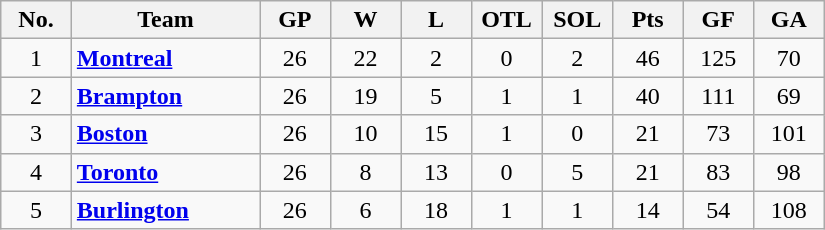<table class="wikitable sortable">
<tr>
<th bgcolor="#DDDDFF" width="7.5%" title="Division rank">No.</th>
<th bgcolor="#DDDDFF" width="20%">Team</th>
<th bgcolor="#DDDDFF" width="7.5%" title="Games played" class="unsortable">GP</th>
<th bgcolor="#DDDDFF" width="7.5%" title="Wins">W</th>
<th bgcolor="#DDDDFF" width="7.5%" title="Losses">L</th>
<th bgcolor="#DDDDFF" width="7.5%" title="OT Loss">OTL</th>
<th bgcolor="#DDDDFF" width="7.5%" title="SO Loss">SOL</th>
<th bgcolor="#DDDDFF" width="7.5%" title="Points">Pts</th>
<th bgcolor="#DDDDFF" width="7.5%" title="Goals For">GF</th>
<th bgcolor="#DDDDFF" width="7.5%" title="Goals Against">GA</th>
</tr>
<tr align=center>
<td>1</td>
<td align=left><strong><a href='#'>Montreal</a></strong></td>
<td>26</td>
<td>22</td>
<td>2</td>
<td>0</td>
<td>2</td>
<td>46</td>
<td>125</td>
<td>70</td>
</tr>
<tr align=center>
<td>2</td>
<td align=left><strong><a href='#'>Brampton</a></strong></td>
<td>26</td>
<td>19</td>
<td>5</td>
<td>1</td>
<td>1</td>
<td>40</td>
<td>111</td>
<td>69</td>
</tr>
<tr align=center>
<td>3</td>
<td align=left><strong><a href='#'>Boston</a></strong></td>
<td>26</td>
<td>10</td>
<td>15</td>
<td>1</td>
<td>0</td>
<td>21</td>
<td>73</td>
<td>101</td>
</tr>
<tr align=center>
<td>4</td>
<td align=left><strong><a href='#'>Toronto</a></strong></td>
<td>26</td>
<td>8</td>
<td>13</td>
<td>0</td>
<td>5</td>
<td>21</td>
<td>83</td>
<td>98</td>
</tr>
<tr align=center>
<td>5</td>
<td align=left><strong><a href='#'>Burlington</a></strong></td>
<td>26</td>
<td>6</td>
<td>18</td>
<td>1</td>
<td>1</td>
<td>14</td>
<td>54</td>
<td>108</td>
</tr>
</table>
